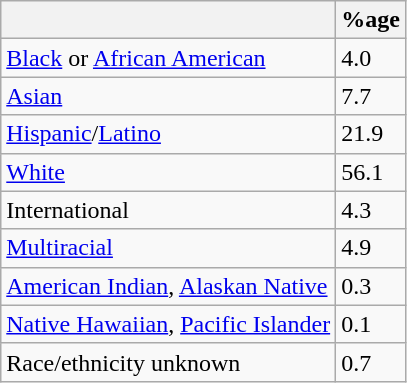<table class="wikitable">
<tr>
<th></th>
<th>%age</th>
</tr>
<tr>
<td><a href='#'>Black</a> or <a href='#'>African American</a></td>
<td>4.0</td>
</tr>
<tr>
<td><a href='#'>Asian</a></td>
<td>7.7</td>
</tr>
<tr>
<td><a href='#'>Hispanic</a>/<a href='#'>Latino</a></td>
<td>21.9</td>
</tr>
<tr>
<td><a href='#'>White</a></td>
<td>56.1</td>
</tr>
<tr>
<td>International</td>
<td>4.3</td>
</tr>
<tr>
<td><a href='#'>Multiracial</a></td>
<td>4.9</td>
</tr>
<tr>
<td><a href='#'>American Indian</a>, <a href='#'>Alaskan Native</a></td>
<td>0.3</td>
</tr>
<tr>
<td><a href='#'>Native Hawaiian</a>, <a href='#'>Pacific Islander</a></td>
<td>0.1</td>
</tr>
<tr>
<td>Race/ethnicity unknown</td>
<td>0.7</td>
</tr>
</table>
